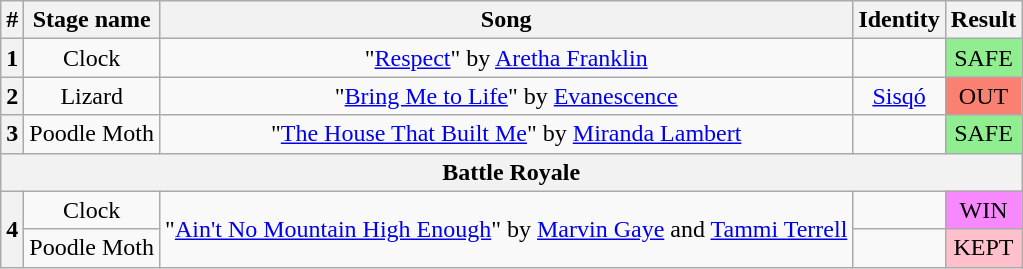<table class="wikitable plainrowheaders" style="text-align: center;">
<tr>
<th>#</th>
<th>Stage name</th>
<th>Song</th>
<th>Identity</th>
<th>Result</th>
</tr>
<tr>
<th>1</th>
<td>Clock</td>
<td>"<a href='#'>Respect</a>" by <a href='#'>Aretha Franklin</a></td>
<td></td>
<td bgcolor=lightgreen>SAFE</td>
</tr>
<tr>
<th>2</th>
<td>Lizard</td>
<td>"<a href='#'>Bring Me to Life</a>" by <a href='#'>Evanescence</a></td>
<td><a href='#'>Sisqó</a></td>
<td bgcolor=salmon>OUT</td>
</tr>
<tr>
<th>3</th>
<td>Poodle Moth</td>
<td>"<a href='#'>The House That Built Me</a>" by <a href='#'>Miranda Lambert</a></td>
<td></td>
<td bgcolor=lightgreen>SAFE</td>
</tr>
<tr>
<th colspan=5>Battle Royale</th>
</tr>
<tr>
<th rowspan=2>4</th>
<td>Clock</td>
<td rowspan=2>"<a href='#'>Ain't No Mountain High Enough</a>" by <a href='#'>Marvin Gaye</a> and <a href='#'>Tammi Terrell</a></td>
<td></td>
<td bgcolor="#F888FD">WIN</td>
</tr>
<tr>
<td>Poodle Moth</td>
<td></td>
<td bgcolor=pink>KEPT</td>
</tr>
</table>
